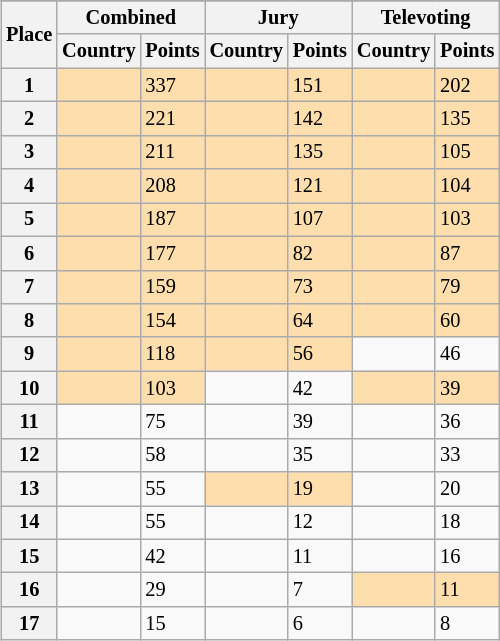<table class="wikitable collapsible plainrowheaders" style="float:right; margin:10px; font-size:85%;">
<tr>
</tr>
<tr>
<th rowspan="2" scope="col">Place</th>
<th colspan="2" scope="col">Combined</th>
<th colspan="2" scope="col">Jury</th>
<th colspan="2" scope="col">Televoting</th>
</tr>
<tr>
<th scope="col">Country</th>
<th scope="col">Points</th>
<th scope="col">Country</th>
<th scope="col">Points</th>
<th scope="col">Country</th>
<th scope="col">Points</th>
</tr>
<tr>
<th scope="row" style="text-align:center;">1</th>
<td bgcolor="navajowhite"></td>
<td bgcolor="navajowhite">337</td>
<td bgcolor="navajowhite"></td>
<td bgcolor="navajowhite">151</td>
<td bgcolor="navajowhite"></td>
<td bgcolor="navajowhite">202</td>
</tr>
<tr>
<th scope="row" style="text-align:center;">2</th>
<td bgcolor="navajowhite"></td>
<td bgcolor="navajowhite">221</td>
<td bgcolor="navajowhite"></td>
<td bgcolor="navajowhite">142</td>
<td bgcolor="navajowhite"></td>
<td bgcolor="navajowhite">135</td>
</tr>
<tr>
<th scope="row" style="text-align:center;">3</th>
<td bgcolor="navajowhite"></td>
<td bgcolor="navajowhite">211</td>
<td bgcolor="navajowhite"></td>
<td bgcolor="navajowhite">135</td>
<td bgcolor="navajowhite"></td>
<td bgcolor="navajowhite">105</td>
</tr>
<tr>
<th scope="row" style="text-align:center;">4</th>
<td bgcolor="navajowhite"></td>
<td bgcolor="navajowhite">208</td>
<td bgcolor="navajowhite"></td>
<td bgcolor="navajowhite">121</td>
<td bgcolor="navajowhite"></td>
<td bgcolor="navajowhite">104</td>
</tr>
<tr>
<th scope="row" style="text-align:center;">5</th>
<td bgcolor="navajowhite"></td>
<td bgcolor="navajowhite">187</td>
<td bgcolor="navajowhite"></td>
<td bgcolor="navajowhite">107</td>
<td bgcolor="navajowhite"></td>
<td bgcolor="navajowhite">103</td>
</tr>
<tr>
<th scope="row" style="text-align:center;">6</th>
<td bgcolor="navajowhite"></td>
<td bgcolor="navajowhite">177</td>
<td bgcolor="navajowhite"></td>
<td bgcolor="navajowhite">82</td>
<td bgcolor="navajowhite"></td>
<td bgcolor="navajowhite">87</td>
</tr>
<tr>
<th scope="row" style="text-align:center;">7</th>
<td bgcolor="navajowhite"></td>
<td bgcolor="navajowhite">159</td>
<td bgcolor="navajowhite"></td>
<td bgcolor="navajowhite">73</td>
<td bgcolor="navajowhite"></td>
<td bgcolor="navajowhite">79</td>
</tr>
<tr>
<th scope="row" style="text-align:center;">8</th>
<td bgcolor="navajowhite"></td>
<td bgcolor="navajowhite">154</td>
<td bgcolor="navajowhite"></td>
<td bgcolor="navajowhite">64</td>
<td bgcolor="navajowhite"></td>
<td bgcolor="navajowhite">60</td>
</tr>
<tr>
<th scope="row" style="text-align:center;">9</th>
<td bgcolor="navajowhite"></td>
<td bgcolor="navajowhite">118</td>
<td bgcolor="navajowhite"></td>
<td bgcolor="navajowhite">56</td>
<td></td>
<td>46</td>
</tr>
<tr>
<th scope="row" style="text-align:center;">10</th>
<td bgcolor="navajowhite"></td>
<td bgcolor="navajowhite">103</td>
<td></td>
<td>42</td>
<td bgcolor="navajowhite"></td>
<td bgcolor="navajowhite">39</td>
</tr>
<tr>
<th scope="row" style="text-align:center;">11</th>
<td></td>
<td>75</td>
<td></td>
<td>39</td>
<td></td>
<td>36</td>
</tr>
<tr>
<th scope="row" style="text-align:center;">12</th>
<td></td>
<td>58</td>
<td></td>
<td>35</td>
<td></td>
<td>33</td>
</tr>
<tr>
<th scope="row" style="text-align:center;">13</th>
<td></td>
<td>55</td>
<td bgcolor="navajowhite"></td>
<td bgcolor="navajowhite">19</td>
<td></td>
<td>20</td>
</tr>
<tr>
<th scope="row" style="text-align:center;">14</th>
<td></td>
<td>55</td>
<td></td>
<td>12</td>
<td></td>
<td>18</td>
</tr>
<tr>
<th scope="row" style="text-align:center;">15</th>
<td></td>
<td>42</td>
<td></td>
<td>11</td>
<td></td>
<td>16</td>
</tr>
<tr>
<th scope="row" style="text-align:center;">16</th>
<td></td>
<td>29</td>
<td></td>
<td>7</td>
<td bgcolor="navajowhite"></td>
<td bgcolor="navajowhite">11</td>
</tr>
<tr>
<th scope="row" style="text-align:center;">17</th>
<td></td>
<td>15</td>
<td></td>
<td>6</td>
<td></td>
<td>8</td>
</tr>
</table>
